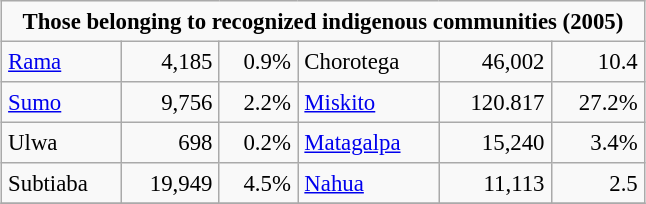<table border=1 align=right cellpadding=4 cellspacing=0 style="margin: 0.5em 1em 1em 1em; background: #f9f9f9; border: 1px #aaaaaa solid; border-collapse: collapse; font-size: 95%;" width=34%>
<tr>
<th colspan=6>Those belonging to recognized indigenous communities (2005)</th>
</tr>
<tr align=right>
<td align=left><a href='#'>Rama</a></td>
<td>4,185</td>
<td>0.9%</td>
<td align=left>Chorotega</td>
<td>46,002</td>
<td>10.4</td>
</tr>
<tr align=right>
<td align=left><a href='#'>Sumo</a></td>
<td>9,756</td>
<td>2.2%</td>
<td align=left><a href='#'>Miskito</a></td>
<td>120.817</td>
<td>27.2%</td>
</tr>
<tr align=right>
<td align=left>Ulwa</td>
<td>698</td>
<td>0.2%</td>
<td align=left><a href='#'>Matagalpa</a></td>
<td>15,240</td>
<td>3.4%</td>
</tr>
<tr align=right>
<td align=left>Subtiaba</td>
<td>19,949</td>
<td>4.5%</td>
<td align=left><a href='#'>Nahua</a></td>
<td>11,113</td>
<td>2.5</td>
</tr>
<tr align=right>
</tr>
</table>
